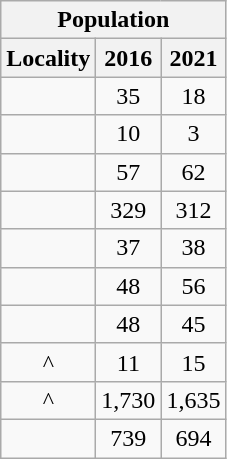<table class="wikitable" style="text-align:center;">
<tr>
<th colspan="3" style="text-align:center;  font-weight:bold">Population</th>
</tr>
<tr>
<th style="text-align:center; background:  font-weight:bold">Locality</th>
<th style="text-align:center; background:  font-weight:bold"><strong>2016</strong></th>
<th style="text-align:center; background:  font-weight:bold"><strong>2021</strong></th>
</tr>
<tr>
<td></td>
<td>35</td>
<td>18</td>
</tr>
<tr>
<td></td>
<td>10</td>
<td>3</td>
</tr>
<tr>
<td></td>
<td>57</td>
<td>62</td>
</tr>
<tr>
<td></td>
<td>329</td>
<td>312</td>
</tr>
<tr>
<td></td>
<td>37</td>
<td>38</td>
</tr>
<tr>
<td></td>
<td>48</td>
<td>56</td>
</tr>
<tr>
<td></td>
<td>48</td>
<td>45</td>
</tr>
<tr>
<td>^</td>
<td>11</td>
<td>15</td>
</tr>
<tr>
<td>^</td>
<td>1,730</td>
<td>1,635</td>
</tr>
<tr>
<td></td>
<td>739</td>
<td>694</td>
</tr>
</table>
